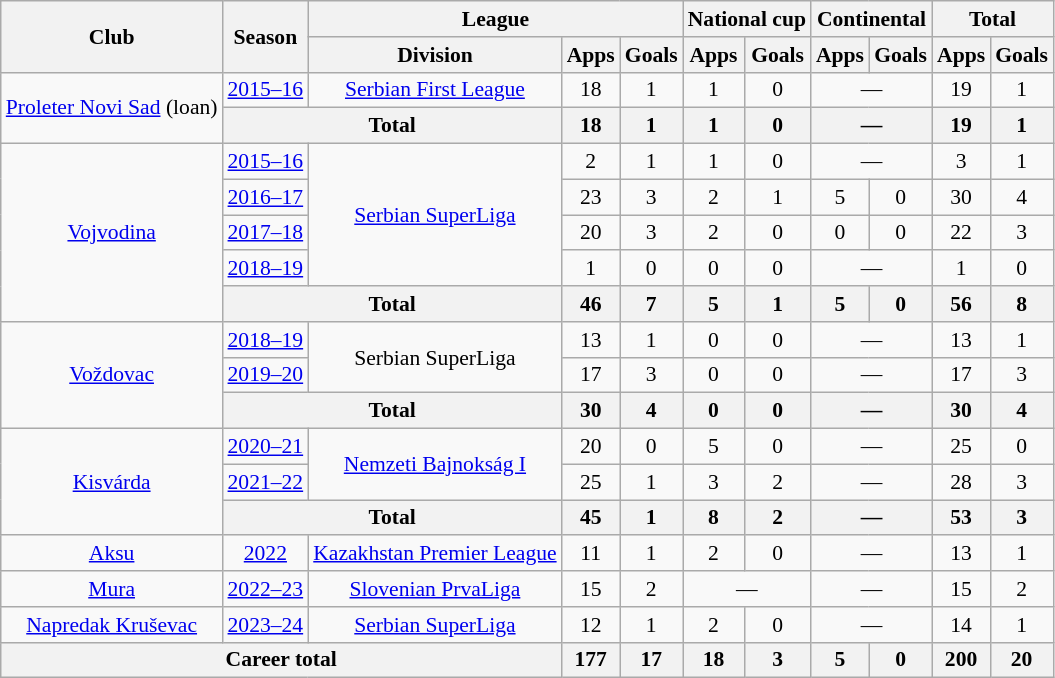<table class="wikitable" style="text-align: center;font-size:90%">
<tr>
<th rowspan="2">Club</th>
<th rowspan="2">Season</th>
<th colspan="3">League</th>
<th colspan="2">National cup</th>
<th colspan="2">Continental</th>
<th colspan="2">Total</th>
</tr>
<tr>
<th>Division</th>
<th>Apps</th>
<th>Goals</th>
<th>Apps</th>
<th>Goals</th>
<th>Apps</th>
<th>Goals</th>
<th>Apps</th>
<th>Goals</th>
</tr>
<tr>
<td rowspan="2"><a href='#'>Proleter Novi Sad</a> (loan)</td>
<td><a href='#'>2015–16</a></td>
<td><a href='#'>Serbian First League</a></td>
<td>18</td>
<td>1</td>
<td>1</td>
<td>0</td>
<td colspan="2">—</td>
<td>19</td>
<td>1</td>
</tr>
<tr>
<th colspan="2">Total</th>
<th>18</th>
<th>1</th>
<th>1</th>
<th>0</th>
<th colspan="2">—</th>
<th>19</th>
<th>1</th>
</tr>
<tr>
<td rowspan="5" valign="center"><a href='#'>Vojvodina</a></td>
<td><a href='#'>2015–16</a></td>
<td rowspan=4><a href='#'>Serbian SuperLiga</a></td>
<td>2</td>
<td>1</td>
<td>1</td>
<td>0</td>
<td colspan="2">—</td>
<td>3</td>
<td>1</td>
</tr>
<tr>
<td><a href='#'>2016–17</a></td>
<td>23</td>
<td>3</td>
<td>2</td>
<td>1</td>
<td>5</td>
<td>0</td>
<td>30</td>
<td>4</td>
</tr>
<tr>
<td><a href='#'>2017–18</a></td>
<td>20</td>
<td>3</td>
<td>2</td>
<td>0</td>
<td>0</td>
<td>0</td>
<td>22</td>
<td>3</td>
</tr>
<tr>
<td><a href='#'>2018–19</a></td>
<td>1</td>
<td>0</td>
<td>0</td>
<td>0</td>
<td colspan="2">—</td>
<td>1</td>
<td>0</td>
</tr>
<tr>
<th colspan="2">Total</th>
<th>46</th>
<th>7</th>
<th>5</th>
<th>1</th>
<th>5</th>
<th>0</th>
<th>56</th>
<th>8</th>
</tr>
<tr>
<td rowspan="3" valign="center"><a href='#'>Voždovac</a></td>
<td><a href='#'>2018–19</a></td>
<td rowspan="2">Serbian SuperLiga</td>
<td>13</td>
<td>1</td>
<td>0</td>
<td>0</td>
<td colspan="2">—</td>
<td>13</td>
<td>1</td>
</tr>
<tr>
<td><a href='#'>2019–20</a></td>
<td>17</td>
<td>3</td>
<td>0</td>
<td>0</td>
<td colspan="2">—</td>
<td>17</td>
<td>3</td>
</tr>
<tr>
<th colspan="2">Total</th>
<th>30</th>
<th>4</th>
<th>0</th>
<th>0</th>
<th colspan="2">—</th>
<th>30</th>
<th>4</th>
</tr>
<tr>
<td rowspan="3" valign="center"><a href='#'>Kisvárda</a></td>
<td><a href='#'>2020–21</a></td>
<td rowspan="2"><a href='#'>Nemzeti Bajnokság I</a></td>
<td>20</td>
<td>0</td>
<td>5</td>
<td>0</td>
<td colspan="2">—</td>
<td>25</td>
<td>0</td>
</tr>
<tr>
<td><a href='#'>2021–22</a></td>
<td>25</td>
<td>1</td>
<td>3</td>
<td>2</td>
<td colspan="2">—</td>
<td>28</td>
<td>3</td>
</tr>
<tr>
<th colspan="2">Total</th>
<th>45</th>
<th>1</th>
<th>8</th>
<th>2</th>
<th colspan="2">—</th>
<th>53</th>
<th>3</th>
</tr>
<tr>
<td><a href='#'>Aksu</a></td>
<td><a href='#'>2022</a></td>
<td><a href='#'>Kazakhstan Premier League</a></td>
<td>11</td>
<td>1</td>
<td>2</td>
<td>0</td>
<td colspan="2">—</td>
<td>13</td>
<td>1</td>
</tr>
<tr>
<td><a href='#'>Mura</a></td>
<td><a href='#'>2022–23</a></td>
<td><a href='#'>Slovenian PrvaLiga</a></td>
<td>15</td>
<td>2</td>
<td colspan="2">—</td>
<td colspan="2">—</td>
<td>15</td>
<td>2</td>
</tr>
<tr>
<td><a href='#'>Napredak Kruševac</a></td>
<td><a href='#'>2023–24</a></td>
<td><a href='#'>Serbian SuperLiga</a></td>
<td>12</td>
<td>1</td>
<td>2</td>
<td>0</td>
<td colspan="2">—</td>
<td>14</td>
<td>1</td>
</tr>
<tr>
<th colspan="3">Career total</th>
<th>177</th>
<th>17</th>
<th>18</th>
<th>3</th>
<th>5</th>
<th>0</th>
<th>200</th>
<th>20</th>
</tr>
</table>
